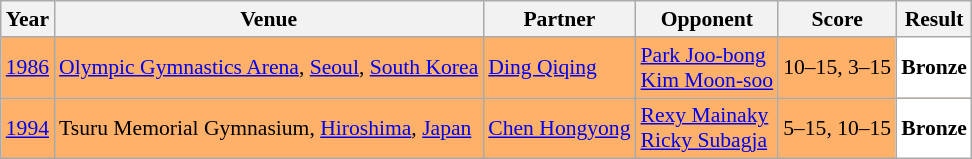<table class="sortable wikitable" style="font-size: 90%;">
<tr>
<th>Year</th>
<th>Venue</th>
<th>Partner</th>
<th>Opponent</th>
<th>Score</th>
<th>Result</th>
</tr>
<tr style="background:#FFB069">
<td align="center"><a href='#'>1986</a></td>
<td align="left"><a href='#'>Olympic Gymnastics Arena</a>, <a href='#'>Seoul</a>, <a href='#'>South Korea</a></td>
<td align="left"> <a href='#'>Ding Qiqing</a></td>
<td align="left"> <a href='#'>Park Joo-bong</a><br> <a href='#'>Kim Moon-soo</a></td>
<td align="left">10–15, 3–15</td>
<td style="text-align:left; background:white"> <strong>Bronze</strong></td>
</tr>
<tr style="background:#FFB069">
<td align="center"><a href='#'>1994</a></td>
<td align="left">Tsuru Memorial Gymnasium, <a href='#'>Hiroshima</a>, <a href='#'>Japan</a></td>
<td align="left"> <a href='#'>Chen Hongyong</a></td>
<td align="left"> <a href='#'>Rexy Mainaky</a> <br> <a href='#'>Ricky Subagja</a></td>
<td align="left">5–15, 10–15</td>
<td style="text-align:left; background:white"> <strong>Bronze</strong></td>
</tr>
</table>
